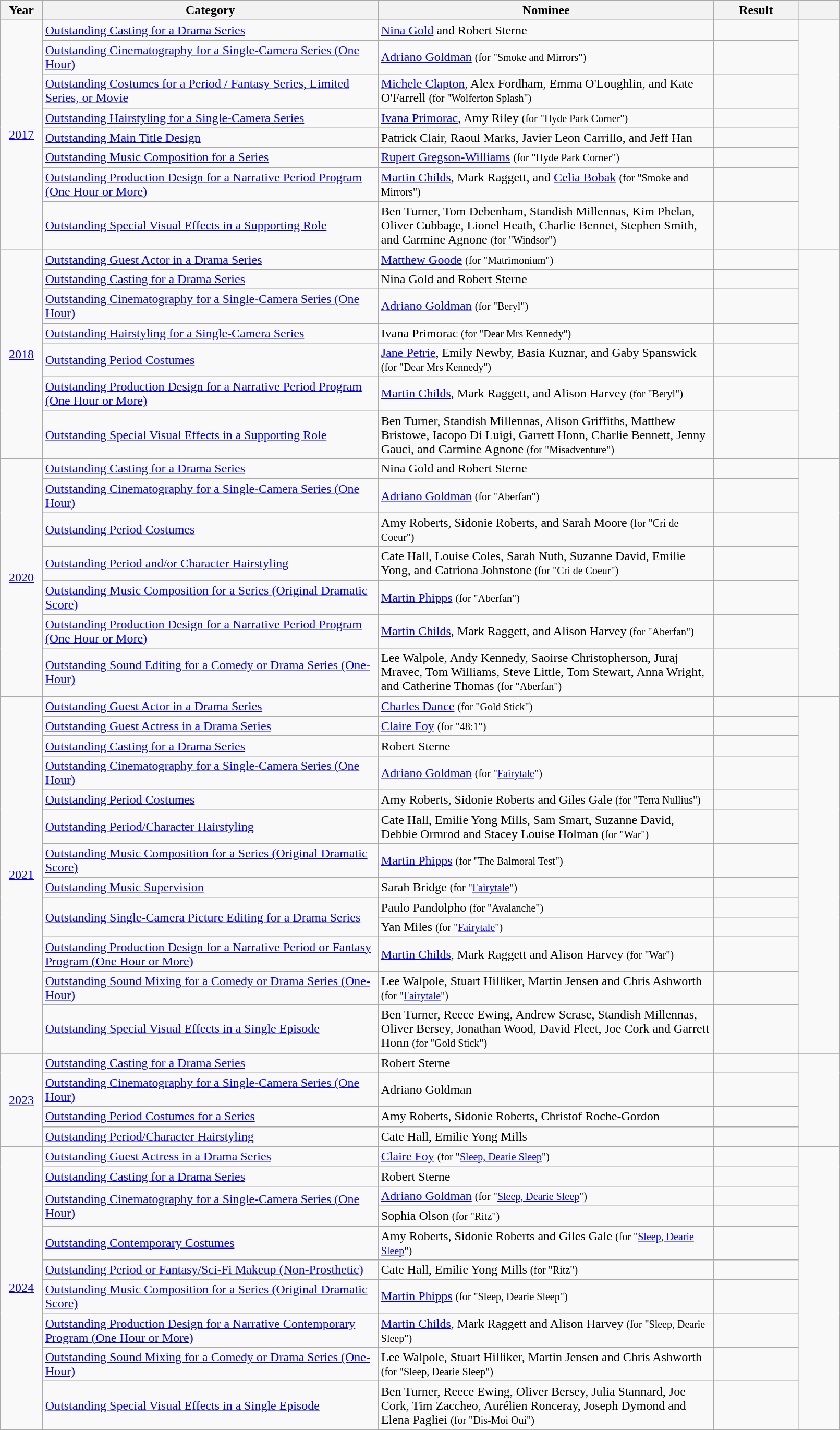<table class="wikitable" style="width:85%;">
<tr>
<th width=5%>Year</th>
<th style="width:40%;">Category</th>
<th style="width:40%;">Nominee</th>
<th style="width:10%;">Result</th>
<th width=5%></th>
</tr>
<tr>
<td style="text-align: center;" rowspan="8"><a href='#'>2017</a></td>
<td><a href='#'>Outstanding Casting for a Drama Series</a></td>
<td><a href='#'>Nina Gold</a> and Robert Sterne</td>
<td></td>
<td rowspan="8"></td>
</tr>
<tr>
<td><a href='#'>Outstanding Cinematography for a Single-Camera Series (One Hour)</a></td>
<td><a href='#'>Adriano Goldman</a> <small>(for "Smoke and Mirrors")</small></td>
<td></td>
</tr>
<tr>
<td><a href='#'>Outstanding Costumes for a Period / Fantasy Series, Limited Series, or Movie</a></td>
<td><a href='#'>Michele Clapton</a>, Alex Fordham, Emma O'Loughlin, and Kate O'Farrell <small>(for "Wolferton Splash")</small></td>
<td></td>
</tr>
<tr>
<td><a href='#'>Outstanding Hairstyling for a Single-Camera Series</a></td>
<td><a href='#'>Ivana Primorac</a>, Amy Riley <small>(for "Hyde Park Corner")</small></td>
<td></td>
</tr>
<tr>
<td><a href='#'>Outstanding Main Title Design</a></td>
<td>Patrick Clair, Raoul Marks, Javier Leon Carrillo, and Jeff Han</td>
<td></td>
</tr>
<tr>
<td><a href='#'>Outstanding Music Composition for a Series</a></td>
<td><a href='#'>Rupert Gregson-Williams</a> <small>(for "Hyde Park Corner")</small></td>
<td></td>
</tr>
<tr>
<td><a href='#'>Outstanding Production Design for a Narrative Period Program (One Hour or More)</a></td>
<td><a href='#'>Martin Childs</a>, Mark Raggett, and <a href='#'>Celia Bobak</a> <small>(for "Smoke and Mirrors")</small></td>
<td></td>
</tr>
<tr>
<td><a href='#'>Outstanding Special Visual Effects in a Supporting Role</a></td>
<td>Ben Turner, Tom Debenham, Standish Millennas, Kim Phelan, Oliver Cubbage, Lionel Heath, Charlie Bennet, Stephen Smith, and Carmine Agnone <small>(for "Windsor")</small></td>
<td></td>
</tr>
<tr>
<td style="text-align: center;" rowspan="7"><a href='#'>2018</a></td>
<td><a href='#'>Outstanding Guest Actor in a Drama Series</a></td>
<td><a href='#'>Matthew Goode</a> <small>(for "Matrimonium")</small></td>
<td></td>
<td rowspan="7"></td>
</tr>
<tr>
<td><a href='#'>Outstanding Casting for a Drama Series</a></td>
<td>Nina Gold and Robert Sterne</td>
<td></td>
</tr>
<tr>
<td><a href='#'>Outstanding Cinematography for a Single-Camera Series (One Hour)</a></td>
<td><a href='#'>Adriano Goldman</a> <small>(for "Beryl")</small></td>
<td></td>
</tr>
<tr>
<td><a href='#'>Outstanding Hairstyling for a Single-Camera Series</a></td>
<td>Ivana Primorac <small>(for "Dear Mrs Kennedy")</small></td>
<td></td>
</tr>
<tr>
<td><a href='#'>Outstanding Period Costumes</a></td>
<td><a href='#'>Jane Petrie</a>, Emily Newby, Basia Kuznar, and Gaby Spanswick <small>(for "Dear Mrs Kennedy")</small></td>
<td></td>
</tr>
<tr>
<td><a href='#'>Outstanding Production Design for a Narrative Period Program (One Hour or More)</a></td>
<td><a href='#'>Martin Childs</a>, Mark Raggett, and Alison Harvey <small>(for "Beryl")</small></td>
<td></td>
</tr>
<tr>
<td><a href='#'>Outstanding Special Visual Effects in a Supporting Role</a></td>
<td>Ben Turner, Standish Millennas, Alison Griffiths, Matthew Bristowe, Iacopo Di Luigi, Garrett Honn, Charlie Bennett, Jenny Gauci, and Carmine Agnone <small>(for "Misadventure")</small></td>
<td></td>
</tr>
<tr>
<td style="text-align: center;" rowspan="7"><a href='#'>2020</a></td>
<td><a href='#'>Outstanding Casting for a Drama Series</a></td>
<td>Nina Gold and Robert Sterne</td>
<td></td>
<td rowspan="7"></td>
</tr>
<tr>
<td><a href='#'>Outstanding Cinematography for a Single-Camera Series (One Hour)</a></td>
<td><a href='#'>Adriano Goldman</a> <small>(for "Aberfan")</small></td>
<td></td>
</tr>
<tr>
<td><a href='#'>Outstanding Period Costumes</a></td>
<td>Amy Roberts, Sidonie Roberts, and Sarah Moore <small>(for "Cri de Coeur")</small></td>
<td></td>
</tr>
<tr>
<td><a href='#'>Outstanding Period and/or Character Hairstyling</a></td>
<td>Cate Hall, Louise Coles, Sarah Nuth, Suzanne David, Emilie Yong, and Catriona Johnstone <small>(for "Cri de Coeur")</small></td>
<td></td>
</tr>
<tr>
<td><a href='#'>Outstanding Music Composition for a Series (Original Dramatic Score)</a></td>
<td><a href='#'>Martin Phipps</a> <small>(for "Aberfan")</small></td>
<td></td>
</tr>
<tr>
<td><a href='#'>Outstanding Production Design for a Narrative Period Program (One Hour or More)</a></td>
<td><a href='#'>Martin Childs</a>, Mark Raggett, and Alison Harvey <small>(for "Aberfan")</small></td>
<td></td>
</tr>
<tr>
<td><a href='#'>Outstanding Sound Editing for a Comedy or Drama Series (One-Hour)</a></td>
<td>Lee Walpole, Andy Kennedy, Saoirse Christopherson, Juraj Mravec, Tom Williams, Steve Little, Tom Stewart, Anna Wright, and Catherine Thomas <small>(for "Aberfan")</small></td>
<td></td>
</tr>
<tr>
<td style="text-align: center;" rowspan="13"><a href='#'>2021</a></td>
<td><a href='#'>Outstanding Guest Actor in a Drama Series</a></td>
<td><a href='#'>Charles Dance</a> <small>(for "Gold Stick")</small></td>
<td></td>
<td rowspan="13"></td>
</tr>
<tr>
<td><a href='#'>Outstanding Guest Actress in a Drama Series</a></td>
<td><a href='#'>Claire Foy</a> <small>(for "48:1")</small></td>
<td></td>
</tr>
<tr>
<td><a href='#'>Outstanding Casting for a Drama Series</a></td>
<td>Robert Sterne</td>
<td></td>
</tr>
<tr>
<td><a href='#'>Outstanding Cinematography for a Single-Camera Series (One Hour)</a></td>
<td><a href='#'>Adriano Goldman</a> <small>(for "<a href='#'>Fairytale</a>")</small></td>
<td></td>
</tr>
<tr>
<td><a href='#'>Outstanding Period Costumes</a></td>
<td>Amy Roberts, Sidonie Roberts and Giles Gale <small>(for "Terra Nullius")</small></td>
<td></td>
</tr>
<tr>
<td><a href='#'>Outstanding Period/Character Hairstyling</a></td>
<td>Cate Hall, Emilie Yong Mills, Sam Smart, Suzanne David, Debbie Ormrod and Stacey Louise Holman <small>(for "War")</small></td>
<td></td>
</tr>
<tr>
<td><a href='#'>Outstanding Music Composition for a Series (Original Dramatic Score)</a></td>
<td><a href='#'>Martin Phipps</a> <small>(for "The Balmoral Test")</small></td>
<td></td>
</tr>
<tr>
<td><a href='#'>Outstanding Music Supervision</a></td>
<td>Sarah Bridge <small>(for "<a href='#'>Fairytale</a>")</small></td>
<td></td>
</tr>
<tr>
<td rowspan="2"><a href='#'>Outstanding Single-Camera Picture Editing for a Drama Series</a></td>
<td>Paulo Pandolpho <small>(for "Avalanche")</small></td>
<td></td>
</tr>
<tr>
<td>Yan Miles <small>(for "<a href='#'>Fairytale</a>")</small></td>
<td></td>
</tr>
<tr>
<td><a href='#'>Outstanding Production Design for a Narrative Period or Fantasy Program (One Hour or More)</a></td>
<td><a href='#'>Martin Childs</a>, Mark Raggett and Alison Harvey <small>(for "War")</small></td>
<td></td>
</tr>
<tr>
<td><a href='#'>Outstanding Sound Mixing for a Comedy or Drama Series (One-Hour)</a></td>
<td>Lee Walpole, Stuart Hilliker, Martin Jensen and Chris Ashworth <small>(for "<a href='#'>Fairytale</a>")</small></td>
<td></td>
</tr>
<tr>
<td><a href='#'>Outstanding Special Visual Effects in a Single Episode</a></td>
<td>Ben Turner, Reece Ewing, Andrew Scrase, Standish Millennas, Oliver Bersey, Jonathan Wood, David Fleet, Joe Cork and Garrett Honn <small>(for "Gold Stick")</small></td>
<td></td>
</tr>
<tr>
</tr>
<tr>
<td style="text-align: center;" rowspan="4"><a href='#'>2023</a></td>
<td><a href='#'>Outstanding Casting for a Drama Series</a></td>
<td>Robert Sterne</td>
<td></td>
<td rowspan="4"></td>
</tr>
<tr>
<td><a href='#'>Outstanding Cinematography for a Single-Camera Series (One Hour)</a></td>
<td>Adriano Goldman </td>
<td></td>
</tr>
<tr>
<td><a href='#'>Outstanding Period Costumes for a Series</a></td>
<td>Amy Roberts, Sidonie Roberts, Christof Roche-Gordon </td>
<td></td>
</tr>
<tr>
<td><a href='#'>Outstanding Period/Character Hairstyling</a></td>
<td>Cate Hall, Emilie Yong Mills </td>
<td></td>
</tr>
<tr>
<td style="text-align: center;" rowspan="10"><a href='#'>2024</a></td>
<td><a href='#'>Outstanding Guest Actress in a Drama Series</a></td>
<td><a href='#'>Claire Foy</a> <small>(for "<a href='#'>Sleep, Dearie Sleep</a>")</small></td>
<td></td>
<td rowspan="10"></td>
</tr>
<tr>
<td><a href='#'>Outstanding Casting for a Drama Series</a></td>
<td>Robert Sterne</td>
<td></td>
</tr>
<tr>
<td rowspan="2"><a href='#'>Outstanding Cinematography for a Single-Camera Series (One Hour)</a></td>
<td><a href='#'>Adriano Goldman</a> <small>(for "<a href='#'>Sleep, Dearie Sleep</a>")</small></td>
<td></td>
</tr>
<tr>
<td>Sophia Olson <small> (for "Ritz")</small></td>
<td></td>
</tr>
<tr>
<td><a href='#'>Outstanding Contemporary Costumes</a></td>
<td>Amy Roberts, Sidonie Roberts and Giles Gale <small>(for "<a href='#'>Sleep, Dearie Sleep</a>")</small></td>
<td></td>
</tr>
<tr>
<td><a href='#'>Outstanding Period or Fantasy/Sci-Fi Makeup (Non-Prosthetic)</a></td>
<td>Cate Hall, Emilie Yong Mills <small>(for "Ritz")</small></td>
<td></td>
</tr>
<tr>
<td><a href='#'>Outstanding Music Composition for a Series (Original Dramatic Score)</a></td>
<td><a href='#'>Martin Phipps</a> <small>(for "Sleep, Dearie Sleep")</small></td>
<td></td>
</tr>
<tr>
<td><a href='#'>Outstanding Production Design for a Narrative Contemporary Program (One Hour or More)</a></td>
<td><a href='#'>Martin Childs</a>, Mark Raggett and Alison Harvey <small>(for "Sleep, Dearie Sleep")</small></td>
<td></td>
</tr>
<tr>
<td><a href='#'>Outstanding Sound Mixing for a Comedy or Drama Series (One-Hour)</a></td>
<td>Lee Walpole, Stuart Hilliker, Martin Jensen and Chris Ashworth <small>(for "Sleep, Dearie Sleep")</small></td>
<td></td>
</tr>
<tr>
<td><a href='#'>Outstanding Special Visual Effects in a Single Episode</a></td>
<td>Ben Turner, Reece Ewing, Oliver Bersey, Julia Stannard, Joe Cork, Tim Zaccheo, Aurélien Ronceray, Joseph Dymond and Elena Pagliei <small>(for "Dis-Moi Oui")</small></td>
<td></td>
</tr>
<tr>
</tr>
</table>
